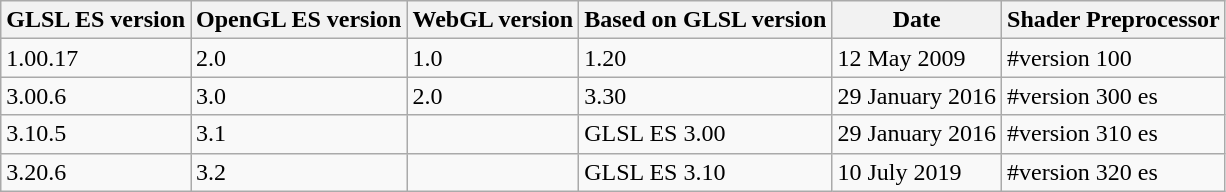<table class="wikitable" border="1">
<tr>
<th>GLSL ES version</th>
<th>OpenGL ES version</th>
<th>WebGL version</th>
<th>Based on GLSL version</th>
<th>Date</th>
<th>Shader Preprocessor</th>
</tr>
<tr>
<td>1.00.17</td>
<td>2.0</td>
<td>1.0</td>
<td>1.20</td>
<td>12 May 2009</td>
<td>#version 100</td>
</tr>
<tr>
<td>3.00.6</td>
<td>3.0</td>
<td>2.0</td>
<td>3.30</td>
<td>29 January 2016</td>
<td>#version 300 es</td>
</tr>
<tr>
<td>3.10.5</td>
<td>3.1</td>
<td></td>
<td>GLSL ES 3.00</td>
<td>29 January 2016</td>
<td>#version 310 es</td>
</tr>
<tr>
<td>3.20.6</td>
<td>3.2</td>
<td></td>
<td>GLSL ES 3.10</td>
<td>10 July 2019</td>
<td>#version 320 es</td>
</tr>
</table>
